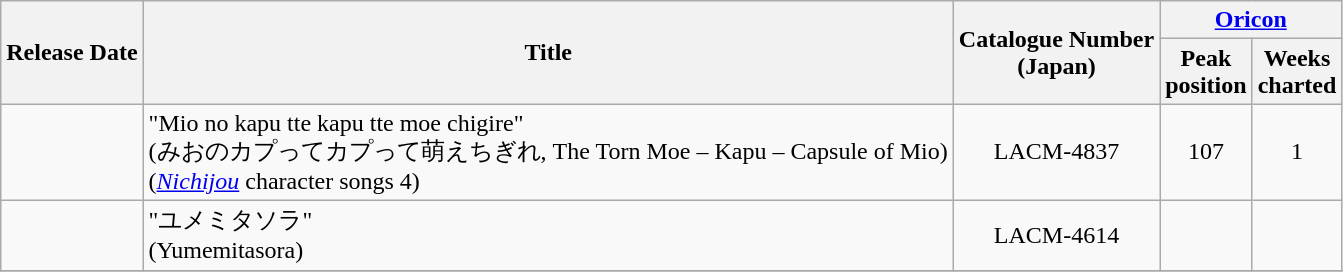<table class="wikitable plainrowheaders" style="text-align:center">
<tr>
<th rowspan=2; style=>Release Date</th>
<th rowspan=2; style=>Title</th>
<th rowspan=2;>Catalogue Number <br>(Japan)</th>
<th colspan=2; style=><a href='#'>Oricon</a><br></th>
</tr>
<tr>
<th style=>Peak<br>position</th>
<th style=>Weeks<br> charted</th>
</tr>
<tr>
<td></td>
<td align=left>"Mio no kapu tte kapu tte moe chigire"<br> (みおのカプってカプって萌えちぎれ, The Torn Moe – Kapu – Capsule of Mio)<br>(<em><a href='#'>Nichijou</a></em> character songs 4)</td>
<td>LACM-4837</td>
<td>107</td>
<td>1</td>
</tr>
<tr>
<td></td>
<td align=left>"ユメミタソラ"<br>(Yumemitasora)</td>
<td>LACM-4614</td>
<td></td>
<td></td>
</tr>
<tr>
</tr>
</table>
